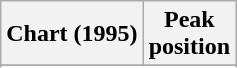<table class="wikitable sortable plainrowheaders" style="text-align:center">
<tr>
<th>Chart (1995)</th>
<th>Peak<br>position</th>
</tr>
<tr>
</tr>
<tr>
</tr>
</table>
